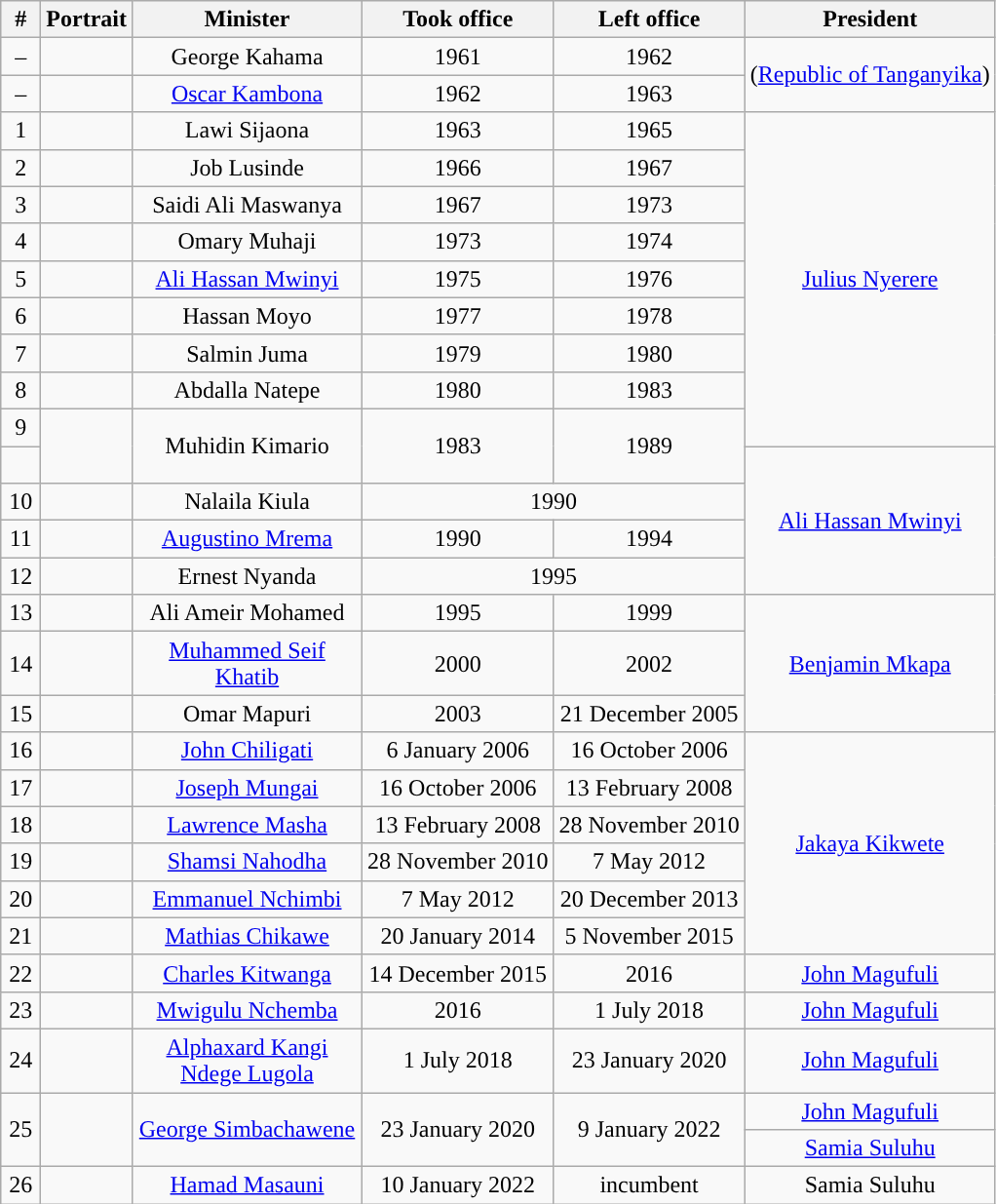<table class="wikitable" style="text-align:center">
<tr>
<th width="20px">#</th>
<th>Portrait</th>
<th width="150px">Minister</th>
<th>Took office</th>
<th>Left office</th>
<th>President</th>
</tr>
<tr>
<td style="background:">–</td>
<td></td>
<td>George Kahama</td>
<td>1961</td>
<td>1962</td>
<td rowspan="2">(<a href='#'>Republic of Tanganyika</a>)</td>
</tr>
<tr>
<td style="background:">–</td>
<td></td>
<td><a href='#'>Oscar Kambona</a></td>
<td>1962</td>
<td>1963</td>
</tr>
<tr>
<td style="background:">1</td>
<td></td>
<td>Lawi Sijaona</td>
<td>1963</td>
<td>1965</td>
<td rowspan="9"><a href='#'>Julius Nyerere</a></td>
</tr>
<tr>
<td style="background:">2</td>
<td></td>
<td>Job Lusinde</td>
<td>1966</td>
<td>1967</td>
</tr>
<tr>
<td style="background:">3</td>
<td></td>
<td>Saidi Ali Maswanya</td>
<td>1967</td>
<td>1973</td>
</tr>
<tr>
<td style="background:">4</td>
<td></td>
<td>Omary Muhaji</td>
<td>1973</td>
<td>1974</td>
</tr>
<tr>
<td style="background:">5</td>
<td></td>
<td><a href='#'>Ali Hassan Mwinyi</a></td>
<td>1975</td>
<td>1976</td>
</tr>
<tr>
<td style="background:">6</td>
<td></td>
<td>Hassan Moyo</td>
<td>1977</td>
<td>1978</td>
</tr>
<tr>
<td style="background:">7</td>
<td></td>
<td>Salmin Juma</td>
<td>1979</td>
<td>1980</td>
</tr>
<tr>
<td style="background:">8</td>
<td></td>
<td>Abdalla Natepe</td>
<td>1980</td>
<td>1983</td>
</tr>
<tr>
<td style="background:">9</td>
<td rowspan="2"></td>
<td rowspan="2">Muhidin Kimario</td>
<td rowspan="2">1983</td>
<td rowspan="2">1989</td>
</tr>
<tr>
<td style="background:"><br></td>
<td rowspan="4"><a href='#'>Ali Hassan Mwinyi</a></td>
</tr>
<tr>
<td style="background:">10</td>
<td></td>
<td>Nalaila Kiula</td>
<td colspan="2">1990</td>
</tr>
<tr>
<td style="background:">11</td>
<td></td>
<td><a href='#'>Augustino Mrema</a></td>
<td>1990</td>
<td>1994</td>
</tr>
<tr>
<td style="background:">12</td>
<td></td>
<td>Ernest Nyanda</td>
<td colspan="2">1995</td>
</tr>
<tr>
<td style="background:">13</td>
<td></td>
<td>Ali Ameir Mohamed</td>
<td>1995</td>
<td>1999</td>
<td rowspan="3"><a href='#'>Benjamin Mkapa</a></td>
</tr>
<tr>
<td style="background:">14</td>
<td></td>
<td><a href='#'>Muhammed Seif Khatib</a></td>
<td>2000</td>
<td>2002</td>
</tr>
<tr>
<td style="background:">15</td>
<td></td>
<td>Omar Mapuri</td>
<td>2003</td>
<td>21 December 2005</td>
</tr>
<tr>
<td style="background:">16</td>
<td></td>
<td><a href='#'>John Chiligati</a></td>
<td>6 January 2006</td>
<td>16 October 2006</td>
<td rowspan="6"><a href='#'>Jakaya Kikwete</a></td>
</tr>
<tr>
<td style="background:">17</td>
<td></td>
<td><a href='#'>Joseph Mungai</a></td>
<td>16 October 2006</td>
<td>13 February 2008</td>
</tr>
<tr>
<td style="background:">18</td>
<td></td>
<td><a href='#'>Lawrence Masha</a></td>
<td>13 February 2008</td>
<td>28 November 2010</td>
</tr>
<tr>
<td style="background:">19</td>
<td></td>
<td><a href='#'>Shamsi Nahodha</a></td>
<td>28 November 2010</td>
<td>7 May 2012</td>
</tr>
<tr>
<td style="background:">20</td>
<td></td>
<td><a href='#'>Emmanuel Nchimbi</a></td>
<td>7 May 2012</td>
<td>20 December 2013</td>
</tr>
<tr>
<td style="background:">21</td>
<td></td>
<td><a href='#'>Mathias Chikawe</a></td>
<td>20 January 2014</td>
<td>5 November 2015</td>
</tr>
<tr>
<td style="background:">22</td>
<td></td>
<td><a href='#'>Charles Kitwanga</a></td>
<td>14 December 2015</td>
<td>2016</td>
<td><a href='#'>John Magufuli</a></td>
</tr>
<tr>
<td style="background:">23</td>
<td></td>
<td><a href='#'>Mwigulu Nchemba</a></td>
<td>2016</td>
<td>1 July 2018</td>
<td><a href='#'>John Magufuli</a></td>
</tr>
<tr>
<td style="background:">24</td>
<td></td>
<td><a href='#'>Alphaxard Kangi Ndege Lugola</a></td>
<td>1 July 2018</td>
<td>23 January 2020</td>
<td><a href='#'>John Magufuli</a></td>
</tr>
<tr>
<td rowspan="2" style="background:">25</td>
<td rowspan="2"></td>
<td rowspan="2"><a href='#'>George Simbachawene</a></td>
<td rowspan="2">23 January 2020</td>
<td rowspan="2">9 January 2022</td>
<td><a href='#'>John Magufuli</a></td>
</tr>
<tr>
<td><a href='#'>Samia Suluhu</a></td>
</tr>
<tr>
<td style="background:">26</td>
<td></td>
<td><a href='#'>Hamad Masauni</a></td>
<td>10 January 2022</td>
<td>incumbent</td>
<td>Samia Suluhu</td>
</tr>
</table>
